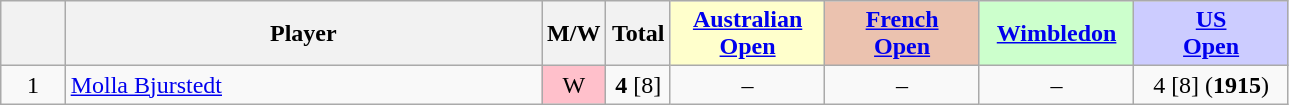<table class="wikitable mw-datatable sortable" style="text-align:center;">
<tr>
<th data-sort-type="number" width="5%"></th>
<th width="37%">Player</th>
<th width="5%">M/W</th>
<th data-sort-type="number" width="5%">Total</th>
<th style="background-color:#FFFFCC;" width="12%" data-sort-type="number"><a href='#'>Australian<br> Open</a></th>
<th style="background-color:#EBC2AF;" width="12%" data-sort-type="number"><a href='#'>French<br> Open</a></th>
<th style="background-color:#CCFFCC;" width="12%" data-sort-type="number"><a href='#'>Wimbledon</a></th>
<th style="background-color:#CCCCFF;" width="12%" data-sort-type="number"><a href='#'>US<br> Open</a></th>
</tr>
<tr>
<td>1</td>
<td style="text-align:left"><a href='#'>Molla Bjurstedt</a></td>
<td style="background-color:pink;">W</td>
<td><strong>4</strong> [8]</td>
<td>–</td>
<td>–</td>
<td>–</td>
<td>4 [8] (<strong>1915</strong>)</td>
</tr>
</table>
